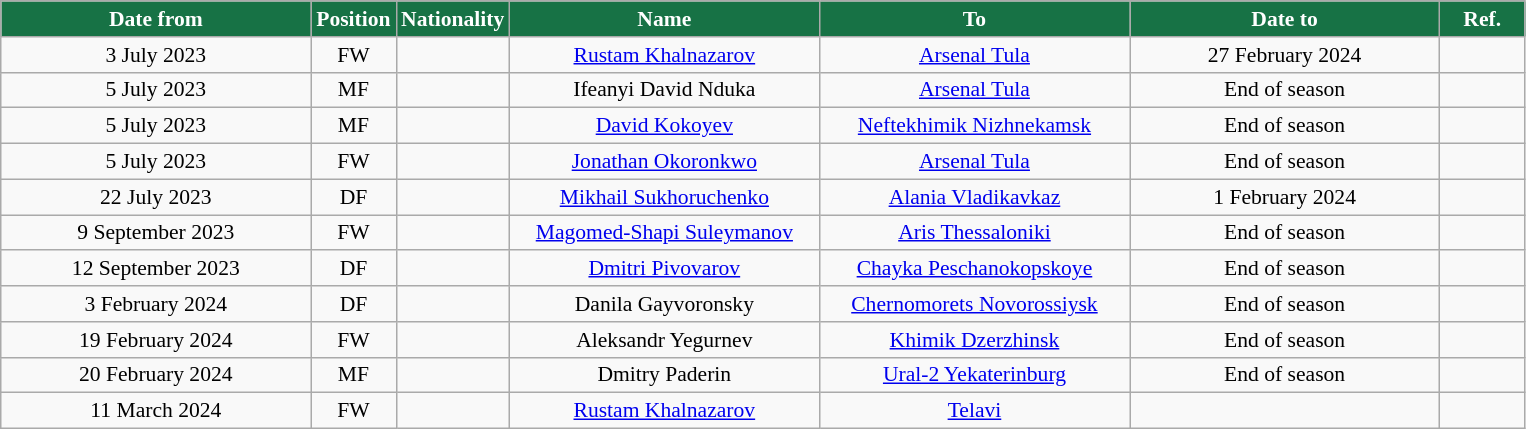<table class="wikitable" style="text-align:center; font-size:90%; ">
<tr>
<th style="background:#177245; color:#FFFFFF; width:200px;">Date from</th>
<th style="background:#177245; color:#FFFFFF; width:50px;">Position</th>
<th style="background:#177245; color:#FFFFFF; width:50px;">Nationality</th>
<th style="background:#177245; color:#FFFFFF; width:200px;">Name</th>
<th style="background:#177245; color:#FFFFFF; width:200px;">To</th>
<th style="background:#177245; color:#FFFFFF; width:200px;">Date to</th>
<th style="background:#177245; color:#FFFFFF; width:50px;">Ref.</th>
</tr>
<tr>
<td>3 July 2023</td>
<td>FW</td>
<td></td>
<td><a href='#'>Rustam Khalnazarov</a></td>
<td><a href='#'>Arsenal Tula</a></td>
<td>27 February 2024</td>
<td></td>
</tr>
<tr>
<td>5 July 2023</td>
<td>MF</td>
<td></td>
<td>Ifeanyi David Nduka</td>
<td><a href='#'>Arsenal Tula</a></td>
<td>End of season</td>
<td></td>
</tr>
<tr>
<td>5 July 2023</td>
<td>MF</td>
<td></td>
<td><a href='#'>David Kokoyev</a></td>
<td><a href='#'>Neftekhimik Nizhnekamsk</a></td>
<td>End of season</td>
<td></td>
</tr>
<tr>
<td>5 July 2023</td>
<td>FW</td>
<td></td>
<td><a href='#'>Jonathan Okoronkwo</a></td>
<td><a href='#'>Arsenal Tula</a></td>
<td>End of season</td>
<td></td>
</tr>
<tr>
<td>22 July 2023</td>
<td>DF</td>
<td></td>
<td><a href='#'>Mikhail Sukhoruchenko</a></td>
<td><a href='#'>Alania Vladikavkaz</a></td>
<td>1 February 2024</td>
<td></td>
</tr>
<tr>
<td>9 September 2023</td>
<td>FW</td>
<td></td>
<td><a href='#'>Magomed-Shapi Suleymanov</a></td>
<td><a href='#'>Aris Thessaloniki</a></td>
<td>End of season</td>
<td></td>
</tr>
<tr>
<td>12 September 2023</td>
<td>DF</td>
<td></td>
<td><a href='#'>Dmitri Pivovarov</a></td>
<td><a href='#'>Chayka Peschanokopskoye</a></td>
<td>End of season</td>
<td></td>
</tr>
<tr>
<td>3 February 2024</td>
<td>DF</td>
<td></td>
<td>Danila Gayvoronsky</td>
<td><a href='#'>Chernomorets Novorossiysk</a></td>
<td>End of season</td>
<td></td>
</tr>
<tr>
<td>19 February 2024</td>
<td>FW</td>
<td></td>
<td>Aleksandr Yegurnev</td>
<td><a href='#'>Khimik Dzerzhinsk</a></td>
<td>End of season</td>
<td></td>
</tr>
<tr>
<td>20 February 2024</td>
<td>MF</td>
<td></td>
<td>Dmitry Paderin</td>
<td><a href='#'>Ural-2 Yekaterinburg</a></td>
<td>End of season</td>
<td></td>
</tr>
<tr>
<td>11 March 2024</td>
<td>FW</td>
<td></td>
<td><a href='#'>Rustam Khalnazarov</a></td>
<td><a href='#'>Telavi</a></td>
<td></td>
<td></td>
</tr>
</table>
